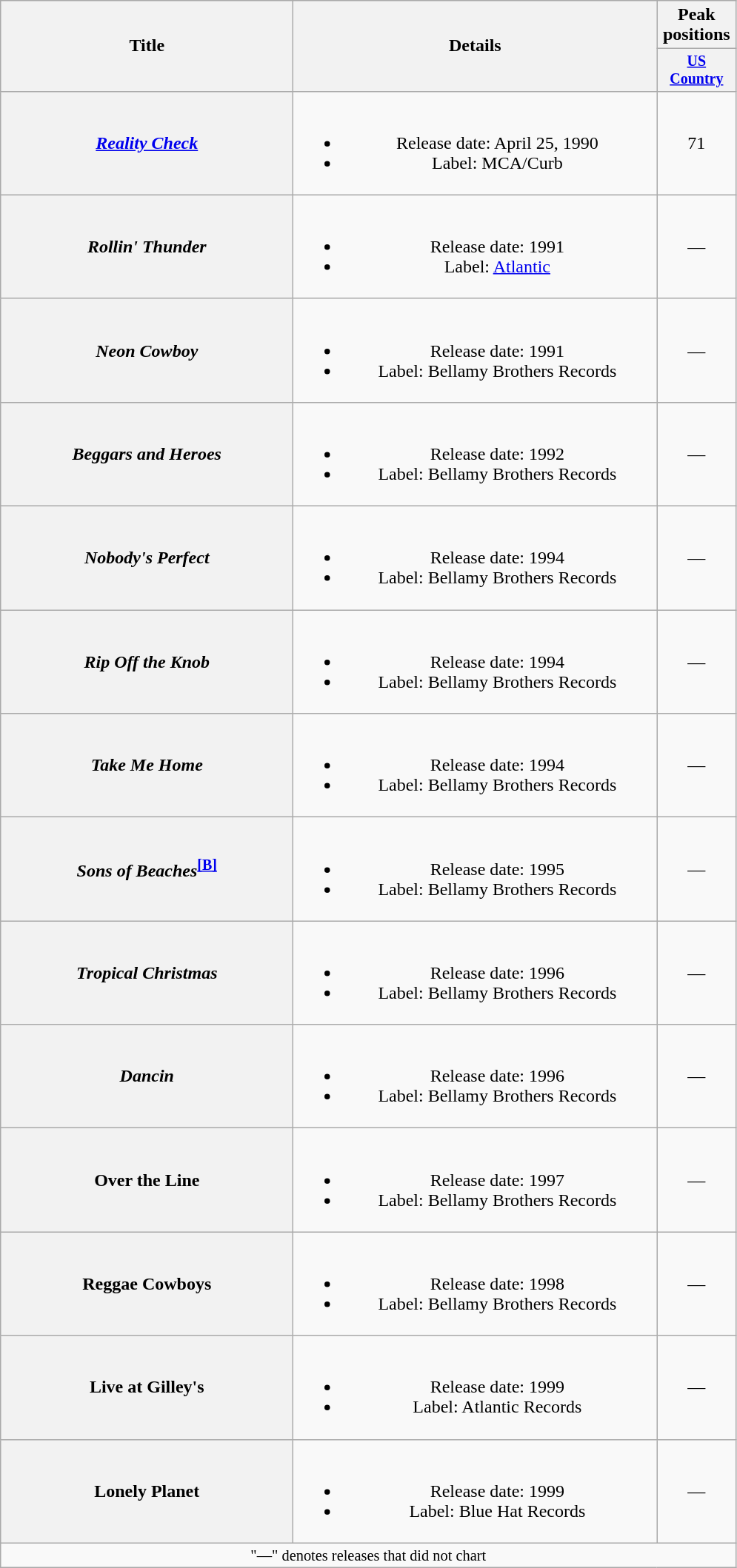<table class="wikitable plainrowheaders" style="text-align:center;">
<tr>
<th scope="col" rowspan="2" style="width:16em;">Title</th>
<th scope="col" rowspan="2" style="width:20em;">Details</th>
<th scope="col" colspan="1">Peak positions</th>
</tr>
<tr style="font-size:smaller;">
<th scope="col" width="65"><a href='#'>US Country</a><br></th>
</tr>
<tr>
<th scope="row"><em><a href='#'>Reality Check</a></em></th>
<td><br><ul><li>Release date: April 25, 1990</li><li>Label: MCA/Curb</li></ul></td>
<td>71</td>
</tr>
<tr>
<th scope="row"><em>Rollin' Thunder</em></th>
<td><br><ul><li>Release date: 1991</li><li>Label: <a href='#'>Atlantic</a></li></ul></td>
<td>—</td>
</tr>
<tr>
<th scope="row"><em>Neon Cowboy</em></th>
<td><br><ul><li>Release date: 1991</li><li>Label: Bellamy Brothers Records</li></ul></td>
<td>—</td>
</tr>
<tr>
<th scope="row"><em>Beggars and Heroes</em></th>
<td><br><ul><li>Release date: 1992</li><li>Label: Bellamy Brothers Records</li></ul></td>
<td>—</td>
</tr>
<tr>
<th scope="row"><em>Nobody's Perfect</em></th>
<td><br><ul><li>Release date: 1994</li><li>Label: Bellamy Brothers Records</li></ul></td>
<td>—</td>
</tr>
<tr>
<th scope="row"><em>Rip Off the Knob</em></th>
<td><br><ul><li>Release date: 1994</li><li>Label: Bellamy Brothers Records</li></ul></td>
<td>—</td>
</tr>
<tr>
<th scope="row"><em>Take Me Home</em></th>
<td><br><ul><li>Release date: 1994</li><li>Label: Bellamy Brothers Records</li></ul></td>
<td>—</td>
</tr>
<tr>
<th scope="row"><em>Sons of Beaches</em><sup><a href='#'><strong>[B]</strong></a></sup></th>
<td><br><ul><li>Release date: 1995</li><li>Label: Bellamy Brothers Records</li></ul></td>
<td>—</td>
</tr>
<tr>
<th scope="row"><em>Tropical Christmas</em></th>
<td><br><ul><li>Release date: 1996</li><li>Label: Bellamy Brothers Records</li></ul></td>
<td>—</td>
</tr>
<tr>
<th scope="row"><em>Dancin<strong></th>
<td><br><ul><li>Release date: 1996</li><li>Label: Bellamy Brothers Records</li></ul></td>
<td>—</td>
</tr>
<tr>
<th scope="row"></em>Over the Line<em></th>
<td><br><ul><li>Release date: 1997</li><li>Label: Bellamy Brothers Records</li></ul></td>
<td>—</td>
</tr>
<tr>
<th scope="row"></em>Reggae Cowboys<em></th>
<td><br><ul><li>Release date: 1998</li><li>Label: Bellamy Brothers Records</li></ul></td>
<td>—</td>
</tr>
<tr>
<th scope="row"></em>Live at Gilley's<em></th>
<td><br><ul><li>Release date: 1999</li><li>Label: Atlantic Records</li></ul></td>
<td>—</td>
</tr>
<tr>
<th scope="row"></em>Lonely Planet<em></th>
<td><br><ul><li>Release date: 1999</li><li>Label: Blue Hat Records</li></ul></td>
<td>—</td>
</tr>
<tr>
<td colspan="3" style="font-size:85%">"—" denotes releases that did not chart</td>
</tr>
</table>
